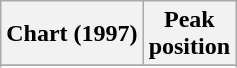<table class="wikitable sortable plainrowheaders" style="text-align:center">
<tr>
<th scope="col">Chart (1997)</th>
<th scope="col">Peak<br>position</th>
</tr>
<tr>
</tr>
<tr>
</tr>
</table>
